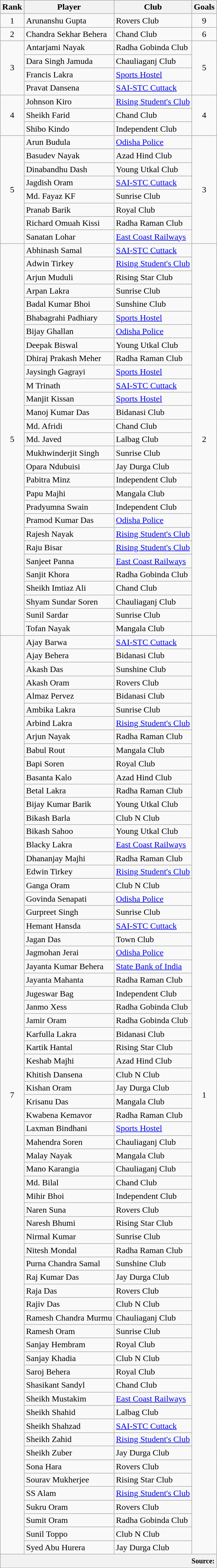<table class="wikitable" style="text-align:center">
<tr>
<th>Rank</th>
<th>Player</th>
<th>Club</th>
<th>Goals</th>
</tr>
<tr>
<td rowspan="1">1</td>
<td align="left">Arunanshu Gupta</td>
<td align="left">Rovers Club</td>
<td rowspan="1">9</td>
</tr>
<tr>
<td rowspan="1">2</td>
<td align="left">Chandra Sekhar Behera</td>
<td align="left">Chand Club</td>
<td rowspan="1">6</td>
</tr>
<tr>
<td rowspan="4">3</td>
<td align="left">Antarjami Nayak</td>
<td align="left">Radha Gobinda Club</td>
<td rowspan="4">5</td>
</tr>
<tr>
<td align="left">Dara Singh Jamuda</td>
<td align="left">Chauliaganj Club</td>
</tr>
<tr>
<td align="left">Francis Lakra</td>
<td align="left"><a href='#'>Sports Hostel</a></td>
</tr>
<tr>
<td align="left">Pravat Dansena</td>
<td align="left"><a href='#'>SAI-STC Cuttack</a></td>
</tr>
<tr>
<td rowspan="3">4</td>
<td align="left">Johnson Kiro</td>
<td align="left"><a href='#'>Rising Student's Club</a></td>
<td rowspan="3">4</td>
</tr>
<tr>
<td align="left">Sheikh Farid</td>
<td align="left">Chand Club</td>
</tr>
<tr>
<td align="left">Shibo Kindo</td>
<td align="left">Independent Club</td>
</tr>
<tr>
<td rowspan="8">5</td>
<td align="left">Arun Budula</td>
<td align="left"><a href='#'>Odisha Police</a></td>
<td rowspan="8">3</td>
</tr>
<tr>
<td align="left">Basudev Nayak</td>
<td align="left">Azad Hind Club</td>
</tr>
<tr>
<td align="left">Dinabandhu Dash</td>
<td align="left">Young Utkal Club</td>
</tr>
<tr>
<td align="left">Jagdish Oram</td>
<td align="left"><a href='#'>SAI-STC Cuttack</a></td>
</tr>
<tr>
<td align="left">Md. Fayaz KF</td>
<td align="left">Sunrise Club</td>
</tr>
<tr>
<td align="left">Pranab Barik</td>
<td align="left">Royal Club</td>
</tr>
<tr>
<td align="left">Richard Omuah Kissi</td>
<td align="left">Radha Raman Club</td>
</tr>
<tr>
<td align="left">Sanatan Lohar</td>
<td align="left"><a href='#'>East Coast Railways</a></td>
</tr>
<tr>
<td rowspan="29">5</td>
<td align="left">Abhinash Samal</td>
<td align="left"><a href='#'>SAI-STC Cuttack</a></td>
<td rowspan="29">2</td>
</tr>
<tr>
<td align="left">Adwin Tirkey</td>
<td align="left"><a href='#'>Rising Student's Club</a></td>
</tr>
<tr>
<td align="left">Arjun Muduli</td>
<td align="left">Rising Star Club</td>
</tr>
<tr>
<td align="left">Arpan Lakra</td>
<td align="left">Sunrise Club</td>
</tr>
<tr>
<td align="left">Badal Kumar Bhoi</td>
<td align="left">Sunshine Club</td>
</tr>
<tr>
<td align="left">Bhabagrahi Padhiary</td>
<td align="left"><a href='#'>Sports Hostel</a></td>
</tr>
<tr>
<td align="left">Bijay Ghallan</td>
<td align="left"><a href='#'>Odisha Police</a></td>
</tr>
<tr>
<td align="left">Deepak Biswal</td>
<td align="left">Young Utkal Club</td>
</tr>
<tr>
<td align="left">Dhiraj Prakash Meher</td>
<td align="left">Radha Raman Club</td>
</tr>
<tr>
<td align="left">Jaysingh Gagrayi</td>
<td align="left"><a href='#'>Sports Hostel</a></td>
</tr>
<tr>
<td align="left">M Trinath</td>
<td align="left"><a href='#'>SAI-STC Cuttack</a></td>
</tr>
<tr>
<td align="left">Manjit Kissan</td>
<td align="left"><a href='#'>Sports Hostel</a></td>
</tr>
<tr>
<td align="left">Manoj Kumar Das</td>
<td align="left">Bidanasi Club</td>
</tr>
<tr>
<td align="left">Md. Afridi</td>
<td align="left">Chand Club</td>
</tr>
<tr>
<td align="left">Md. Javed</td>
<td align="left">Lalbag Club</td>
</tr>
<tr>
<td align="left">Mukhwinderjit Singh</td>
<td align="left">Sunrise Club</td>
</tr>
<tr>
<td align="left">Opara Ndubuisi</td>
<td align="left">Jay Durga Club</td>
</tr>
<tr>
<td align="left">Pabitra Minz</td>
<td align="left">Independent Club</td>
</tr>
<tr>
<td align="left">Papu Majhi</td>
<td align="left">Mangala Club</td>
</tr>
<tr>
<td align="left">Pradyumna Swain</td>
<td align="left">Independent Club</td>
</tr>
<tr>
<td align="left">Pramod Kumar Das</td>
<td align="left"><a href='#'>Odisha Police</a></td>
</tr>
<tr>
<td align="left">Rajesh Nayak</td>
<td align="left"><a href='#'>Rising Student's Club</a></td>
</tr>
<tr>
<td align="left">Raju Bisar</td>
<td align="left"><a href='#'>Rising Student's Club</a></td>
</tr>
<tr>
<td align="left">Sanjeet Panna</td>
<td align="left"><a href='#'>East Coast Railways</a></td>
</tr>
<tr>
<td align="left">Sanjit Khora</td>
<td align="left">Radha Gobinda Club</td>
</tr>
<tr>
<td align="left">Sheikh Imtiaz Ali</td>
<td align="left">Chand Club</td>
</tr>
<tr>
<td align="left">Shyam Sundar Soren</td>
<td align="left">Chauliaganj Club</td>
</tr>
<tr>
<td align="left">Sunil Sardar</td>
<td align="left">Sunrise Club</td>
</tr>
<tr>
<td align="left">Tofan Nayak</td>
<td align="left">Mangala Club</td>
</tr>
<tr>
<td rowspan="68">7</td>
<td align="left">Ajay Barwa</td>
<td align="left"><a href='#'>SAI-STC Cuttack</a></td>
<td rowspan="68">1</td>
</tr>
<tr>
<td align="left">Ajay Behera</td>
<td align="left">Bidanasi Club</td>
</tr>
<tr>
<td align="left">Akash Das</td>
<td align="left">Sunshine Club</td>
</tr>
<tr>
<td align="left">Akash Oram</td>
<td align="left">Rovers Club</td>
</tr>
<tr>
<td align="left">Almaz Pervez</td>
<td align="left">Bidanasi Club</td>
</tr>
<tr>
<td align="left">Ambika Lakra</td>
<td align="left">Sunrise Club</td>
</tr>
<tr>
<td align="left">Arbind Lakra</td>
<td align="left"><a href='#'>Rising Student's Club</a></td>
</tr>
<tr>
<td align="left">Arjun Nayak</td>
<td align="left">Radha Raman Club</td>
</tr>
<tr>
<td align="left">Babul Rout</td>
<td align="left">Mangala Club</td>
</tr>
<tr>
<td align="left">Bapi Soren</td>
<td align="left">Royal Club</td>
</tr>
<tr>
<td align="left">Basanta Kalo</td>
<td align="left">Azad Hind Club</td>
</tr>
<tr>
<td align="left">Betal Lakra</td>
<td align="left">Radha Raman Club</td>
</tr>
<tr>
<td align="left">Bijay Kumar Barik</td>
<td align="left">Young Utkal Club</td>
</tr>
<tr>
<td align="left">Bikash Barla</td>
<td align="left">Club N Club</td>
</tr>
<tr>
<td align="left">Bikash Sahoo</td>
<td align="left">Young Utkal Club</td>
</tr>
<tr>
<td align="left">Blacky Lakra</td>
<td align="left"><a href='#'>East Coast Railways</a></td>
</tr>
<tr>
<td align="left">Dhananjay Majhi</td>
<td align="left">Radha Raman Club</td>
</tr>
<tr>
<td align="left">Edwin Tirkey</td>
<td align="left"><a href='#'>Rising Student's Club</a></td>
</tr>
<tr>
<td align="left">Ganga Oram</td>
<td align="left">Club N Club</td>
</tr>
<tr>
<td align="left">Govinda Senapati</td>
<td align="left"><a href='#'>Odisha Police</a></td>
</tr>
<tr>
<td align="left">Gurpreet Singh</td>
<td align="left">Sunrise Club</td>
</tr>
<tr>
<td align="left">Hemant Hansda</td>
<td align="left"><a href='#'>SAI-STC Cuttack</a></td>
</tr>
<tr>
<td align="left">Jagan Das</td>
<td align="left">Town Club</td>
</tr>
<tr>
<td align="left">Jagmohan Jerai</td>
<td align="left"><a href='#'>Odisha Police</a></td>
</tr>
<tr>
<td align="left">Jayanta Kumar Behera</td>
<td align="left"><a href='#'>State Bank of India</a></td>
</tr>
<tr>
<td align="left">Jayanta Mahanta</td>
<td align="left">Radha Raman Club</td>
</tr>
<tr>
<td align="left">Jugeswar Bag</td>
<td align="left">Independent Club</td>
</tr>
<tr>
<td align="left">Janmo Xess</td>
<td align="left">Radha Gobinda Club</td>
</tr>
<tr>
<td align="left">Jamir Oram</td>
<td align="left">Radha Gobinda Club</td>
</tr>
<tr>
<td align="left">Karfulla Lakra</td>
<td align="left">Bidanasi Club</td>
</tr>
<tr>
<td align="left">Kartik Hantal</td>
<td align="left">Rising Star Club</td>
</tr>
<tr>
<td align="left">Keshab Majhi</td>
<td align="left">Azad Hind Club</td>
</tr>
<tr>
<td align="left">Khitish Dansena</td>
<td align="left">Club N Club</td>
</tr>
<tr>
<td align="left">Kishan Oram</td>
<td align="left">Jay Durga Club</td>
</tr>
<tr>
<td align="left">Krisanu Das</td>
<td align="left">Mangala Club</td>
</tr>
<tr>
<td align="left">Kwabena Kemavor</td>
<td align="left">Radha Raman Club</td>
</tr>
<tr>
<td align="left">Laxman Bindhani</td>
<td align="left"><a href='#'>Sports Hostel</a></td>
</tr>
<tr>
<td align="left">Mahendra Soren</td>
<td align="left">Chauliaganj Club</td>
</tr>
<tr>
<td align="left">Malay Nayak</td>
<td align="left">Mangala Club</td>
</tr>
<tr>
<td align="left">Mano Karangia</td>
<td align="left">Chauliaganj Club</td>
</tr>
<tr>
<td align="left">Md. Bilal</td>
<td align="left">Chand Club</td>
</tr>
<tr>
<td align="left">Mihir Bhoi</td>
<td align="left">Independent Club</td>
</tr>
<tr>
<td align="left">Naren Suna</td>
<td align="left">Rovers Club</td>
</tr>
<tr>
<td align="left">Naresh Bhumi</td>
<td align="left">Rising Star Club</td>
</tr>
<tr>
<td align="left">Nirmal Kumar</td>
<td align="left">Sunrise Club</td>
</tr>
<tr>
<td align="left">Nitesh Mondal</td>
<td align="left">Radha Raman Club</td>
</tr>
<tr>
<td align="left">Purna Chandra Samal</td>
<td align="left">Sunshine Club</td>
</tr>
<tr>
<td align="left">Raj Kumar Das</td>
<td align="left">Jay Durga Club</td>
</tr>
<tr>
<td align="left">Raja Das</td>
<td align="left">Rovers Club</td>
</tr>
<tr>
<td align="left">Rajiv Das</td>
<td align="left">Club N Club</td>
</tr>
<tr>
<td align="left">Ramesh Chandra Murmu</td>
<td align="left">Chauliaganj Club</td>
</tr>
<tr>
<td align="left">Ramesh Oram</td>
<td align="left">Sunrise Club</td>
</tr>
<tr>
<td align="left">Sanjay Hembram</td>
<td align="left">Royal Club</td>
</tr>
<tr>
<td align="left">Sanjay Khadia</td>
<td align="left">Club N Club</td>
</tr>
<tr>
<td align="left">Saroj Behera</td>
<td align="left">Royal Club</td>
</tr>
<tr>
<td align="left">Shasikant Sandyl</td>
<td align="left">Chand Club</td>
</tr>
<tr>
<td align="left">Sheikh Mustakim</td>
<td align="left"><a href='#'>East Coast Railways</a></td>
</tr>
<tr>
<td align="left">Sheikh Shahid</td>
<td align="left">Lalbag Club</td>
</tr>
<tr>
<td align="left">Sheikh Shahzad</td>
<td align="left"><a href='#'>SAI-STC Cuttack</a></td>
</tr>
<tr>
<td align="left">Sheikh Zahid</td>
<td align="left"><a href='#'>Rising Student's Club</a></td>
</tr>
<tr>
<td align="left">Sheikh Zuber</td>
<td align="left">Jay Durga Club</td>
</tr>
<tr>
<td align="left">Sona Hara</td>
<td align="left">Rovers Club</td>
</tr>
<tr>
<td align="left">Sourav Mukherjee</td>
<td align="left">Rising Star Club</td>
</tr>
<tr>
<td align="left">SS Alam</td>
<td align="left"><a href='#'>Rising Student's Club</a></td>
</tr>
<tr>
<td align="left">Sukru Oram</td>
<td align="left">Rovers Club</td>
</tr>
<tr>
<td align="left">Sumit Oram</td>
<td align="left">Radha Gobinda Club</td>
</tr>
<tr>
<td align="left">Sunil Toppo</td>
<td align="left">Club N Club</td>
</tr>
<tr>
<td align="left">Syed Abu Hurera</td>
<td align="left">Jay Durga Club</td>
</tr>
<tr>
<th colspan="4" style="text-align:right;"><small>Source:</small></th>
</tr>
</table>
